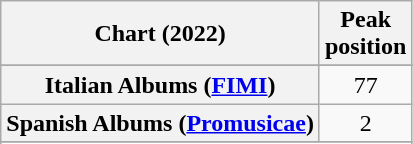<table class="wikitable sortable plainrowheaders" style="text-align:center">
<tr>
<th scope="col">Chart (2022)</th>
<th scope="col">Peak<br>position</th>
</tr>
<tr>
</tr>
<tr>
<th scope="row">Italian Albums (<a href='#'>FIMI</a>)</th>
<td>77</td>
</tr>
<tr>
<th scope="row">Spanish Albums (<a href='#'>Promusicae</a>)</th>
<td>2</td>
</tr>
<tr>
</tr>
<tr>
</tr>
<tr>
</tr>
</table>
